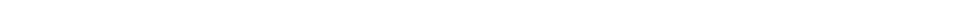<table style="width:66%; text-align:center;">
<tr style="color:white;">
<td style="background:"><strong>2</strong></td>
<td style="background:"><strong>34</strong></td>
<td style="background:"><strong>2</strong></td>
<td style="background:"><strong>40</strong></td>
</tr>
</table>
